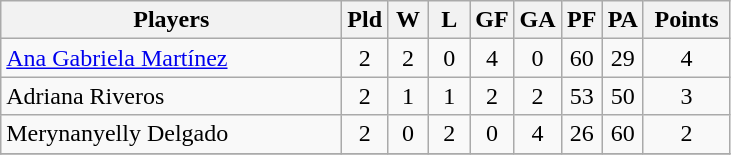<table class=wikitable style="text-align:center">
<tr>
<th width=220>Players</th>
<th width=20>Pld</th>
<th width=20>W</th>
<th width=20>L</th>
<th width=20>GF</th>
<th width=20>GA</th>
<th width=20>PF</th>
<th width=20>PA</th>
<th width=50>Points</th>
</tr>
<tr>
<td align=left> <a href='#'>Ana Gabriela Martínez</a></td>
<td>2</td>
<td>2</td>
<td>0</td>
<td>4</td>
<td>0</td>
<td>60</td>
<td>29</td>
<td>4</td>
</tr>
<tr>
<td align=left> Adriana Riveros</td>
<td>2</td>
<td>1</td>
<td>1</td>
<td>2</td>
<td>2</td>
<td>53</td>
<td>50</td>
<td>3</td>
</tr>
<tr>
<td align=left> Merynanyelly Delgado</td>
<td>2</td>
<td>0</td>
<td>2</td>
<td>0</td>
<td>4</td>
<td>26</td>
<td>60</td>
<td>2</td>
</tr>
<tr>
</tr>
</table>
